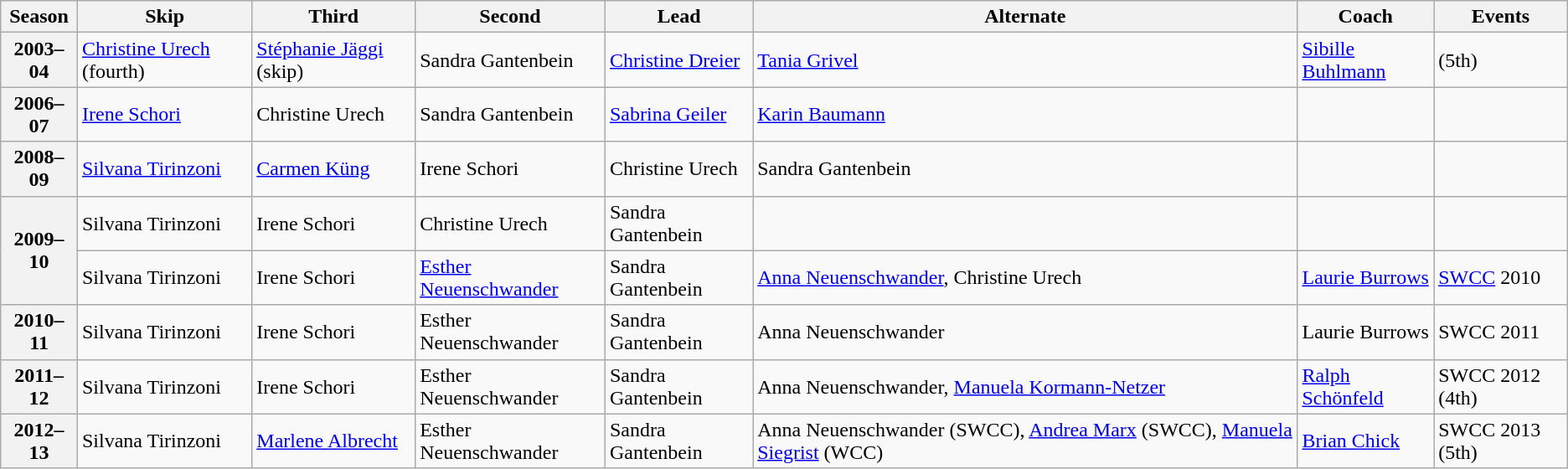<table class="wikitable">
<tr>
<th scope="col">Season</th>
<th scope="col">Skip</th>
<th scope="col">Third</th>
<th scope="col">Second</th>
<th scope="col">Lead</th>
<th scope="col">Alternate</th>
<th scope="col">Coach</th>
<th scope="col">Events</th>
</tr>
<tr>
<th scope="row">2003–04</th>
<td><a href='#'>Christine Urech</a> (fourth)</td>
<td><a href='#'>Stéphanie Jäggi</a> (skip)</td>
<td>Sandra Gantenbein</td>
<td><a href='#'>Christine Dreier</a></td>
<td><a href='#'>Tania Grivel</a></td>
<td><a href='#'>Sibille Buhlmann</a></td>
<td> (5th)</td>
</tr>
<tr>
<th scope="row">2006–07</th>
<td><a href='#'>Irene Schori</a></td>
<td>Christine Urech</td>
<td>Sandra Gantenbein</td>
<td><a href='#'>Sabrina Geiler</a></td>
<td><a href='#'>Karin Baumann</a></td>
<td></td>
<td></td>
</tr>
<tr>
<th scope="row">2008–09</th>
<td><a href='#'>Silvana Tirinzoni</a></td>
<td><a href='#'>Carmen Küng</a></td>
<td>Irene Schori</td>
<td>Christine Urech</td>
<td>Sandra Gantenbein</td>
<td></td>
<td></td>
</tr>
<tr>
<th scope="row" rowspan=2>2009–10</th>
<td>Silvana Tirinzoni</td>
<td>Irene Schori</td>
<td>Christine Urech</td>
<td>Sandra Gantenbein</td>
<td></td>
<td></td>
<td></td>
</tr>
<tr>
<td>Silvana Tirinzoni</td>
<td>Irene Schori</td>
<td><a href='#'>Esther Neuenschwander</a></td>
<td>Sandra Gantenbein</td>
<td><a href='#'>Anna Neuenschwander</a>, Christine Urech</td>
<td><a href='#'>Laurie Burrows</a></td>
<td><a href='#'>SWCC</a> 2010 </td>
</tr>
<tr>
<th scope="row">2010–11</th>
<td>Silvana Tirinzoni</td>
<td>Irene Schori</td>
<td>Esther Neuenschwander</td>
<td>Sandra Gantenbein</td>
<td>Anna Neuenschwander</td>
<td>Laurie Burrows</td>
<td>SWCC 2011 </td>
</tr>
<tr>
<th scope="row">2011–12</th>
<td>Silvana Tirinzoni</td>
<td>Irene Schori</td>
<td>Esther Neuenschwander</td>
<td>Sandra Gantenbein</td>
<td>Anna Neuenschwander, <a href='#'>Manuela Kormann-Netzer</a></td>
<td><a href='#'>Ralph Schönfeld</a></td>
<td>SWCC 2012 (4th)</td>
</tr>
<tr>
<th scope="row">2012–13</th>
<td>Silvana Tirinzoni</td>
<td><a href='#'>Marlene Albrecht</a></td>
<td>Esther Neuenschwander</td>
<td>Sandra Gantenbein</td>
<td>Anna Neuenschwander (SWCC), <a href='#'>Andrea Marx</a> (SWCC), <a href='#'>Manuela Siegrist</a> (WCC)</td>
<td><a href='#'>Brian Chick</a></td>
<td>SWCC 2013 <br> (5th)</td>
</tr>
</table>
